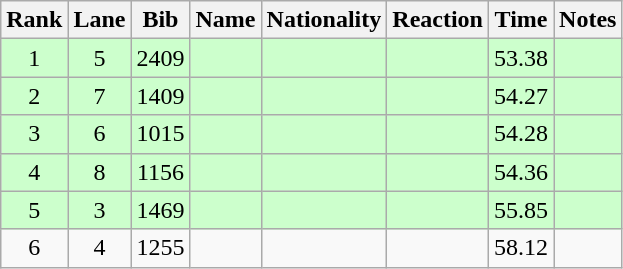<table class="wikitable sortable" style="text-align:center">
<tr>
<th>Rank</th>
<th>Lane</th>
<th>Bib</th>
<th>Name</th>
<th>Nationality</th>
<th>Reaction</th>
<th>Time</th>
<th>Notes</th>
</tr>
<tr bgcolor=ccffcc>
<td>1</td>
<td>5</td>
<td>2409</td>
<td align=left></td>
<td align=left></td>
<td></td>
<td>53.38</td>
<td><strong></strong></td>
</tr>
<tr bgcolor=ccffcc>
<td>2</td>
<td>7</td>
<td>1409</td>
<td align=left></td>
<td align=left></td>
<td></td>
<td>54.27</td>
<td><strong></strong></td>
</tr>
<tr bgcolor=ccffcc>
<td>3</td>
<td>6</td>
<td>1015</td>
<td align=left></td>
<td align=left></td>
<td></td>
<td>54.28</td>
<td><strong></strong></td>
</tr>
<tr bgcolor=ccffcc>
<td>4</td>
<td>8</td>
<td>1156</td>
<td align=left></td>
<td align=left></td>
<td></td>
<td>54.36</td>
<td><strong></strong></td>
</tr>
<tr bgcolor=ccffcc>
<td>5</td>
<td>3</td>
<td>1469</td>
<td align=left></td>
<td align=left></td>
<td></td>
<td>55.85</td>
<td><strong></strong></td>
</tr>
<tr>
<td>6</td>
<td>4</td>
<td>1255</td>
<td align=left></td>
<td align=left></td>
<td></td>
<td>58.12</td>
<td></td>
</tr>
</table>
